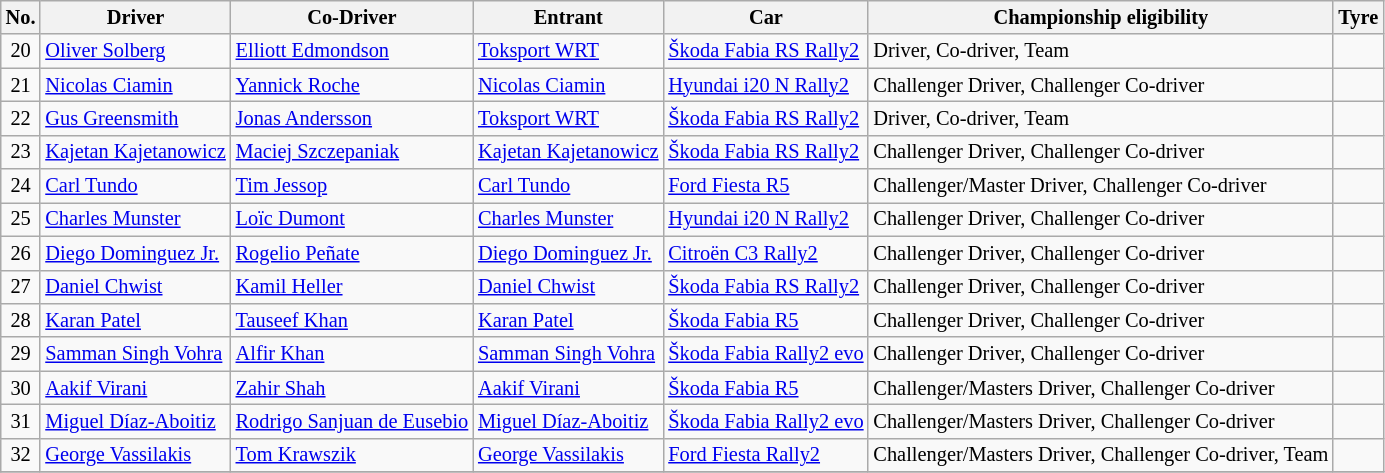<table class="wikitable" style="font-size: 85%;">
<tr>
<th>No.</th>
<th>Driver</th>
<th>Co-Driver</th>
<th>Entrant</th>
<th>Car</th>
<th>Championship eligibility</th>
<th>Tyre</th>
</tr>
<tr>
<td align="center">20</td>
<td> <a href='#'>Oliver Solberg</a></td>
<td> <a href='#'>Elliott Edmondson</a></td>
<td> <a href='#'>Toksport WRT</a></td>
<td><a href='#'>Škoda Fabia RS Rally2</a></td>
<td>Driver, Co-driver, Team</td>
<td align="center"></td>
</tr>
<tr>
<td align="center">21</td>
<td> <a href='#'>Nicolas Ciamin</a></td>
<td> <a href='#'>Yannick Roche</a></td>
<td> <a href='#'>Nicolas Ciamin</a></td>
<td><a href='#'>Hyundai i20 N Rally2</a></td>
<td>Challenger Driver, Challenger Co-driver</td>
<td align="center"></td>
</tr>
<tr>
<td align="center">22</td>
<td> <a href='#'>Gus Greensmith</a></td>
<td> <a href='#'>Jonas Andersson</a></td>
<td> <a href='#'>Toksport WRT</a></td>
<td><a href='#'>Škoda Fabia RS Rally2</a></td>
<td>Driver, Co-driver, Team</td>
<td align="center"></td>
</tr>
<tr>
<td align="center">23</td>
<td> <a href='#'>Kajetan Kajetanowicz</a></td>
<td> <a href='#'>Maciej Szczepaniak</a></td>
<td> <a href='#'>Kajetan Kajetanowicz</a></td>
<td><a href='#'>Škoda Fabia RS Rally2</a></td>
<td>Challenger Driver, Challenger Co-driver</td>
<td align="center"></td>
</tr>
<tr>
<td align="center">24</td>
<td> <a href='#'>Carl Tundo</a></td>
<td> <a href='#'>Tim Jessop</a></td>
<td> <a href='#'>Carl Tundo</a></td>
<td><a href='#'>Ford Fiesta R5</a></td>
<td>Challenger/Master Driver, Challenger Co-driver</td>
<td align="center"></td>
</tr>
<tr>
<td align="center">25</td>
<td> <a href='#'>Charles Munster</a></td>
<td> <a href='#'>Loïc Dumont</a></td>
<td> <a href='#'>Charles Munster</a></td>
<td><a href='#'>Hyundai i20 N Rally2</a></td>
<td>Challenger Driver, Challenger Co-driver</td>
<td align="center"></td>
</tr>
<tr>
<td align="center">26</td>
<td> <a href='#'>Diego Dominguez Jr.</a></td>
<td> <a href='#'>Rogelio Peñate</a></td>
<td> <a href='#'>Diego Dominguez Jr.</a></td>
<td><a href='#'>Citroën C3 Rally2</a></td>
<td>Challenger Driver, Challenger Co-driver</td>
<td align="center"></td>
</tr>
<tr>
<td align="center">27</td>
<td> <a href='#'>Daniel Chwist</a></td>
<td> <a href='#'>Kamil Heller</a></td>
<td> <a href='#'>Daniel Chwist</a></td>
<td><a href='#'>Škoda Fabia RS Rally2</a></td>
<td>Challenger Driver, Challenger Co-driver</td>
<td align="center"></td>
</tr>
<tr>
<td align="center">28</td>
<td> <a href='#'>Karan Patel</a></td>
<td> <a href='#'>Tauseef Khan</a></td>
<td> <a href='#'>Karan Patel</a></td>
<td><a href='#'>Škoda Fabia R5</a></td>
<td>Challenger Driver, Challenger Co-driver</td>
<td align="center"></td>
</tr>
<tr>
<td align="center">29</td>
<td> <a href='#'>Samman Singh Vohra</a></td>
<td> <a href='#'>Alfir Khan</a></td>
<td> <a href='#'>Samman Singh Vohra</a></td>
<td><a href='#'>Škoda Fabia Rally2 evo</a></td>
<td>Challenger Driver, Challenger Co-driver</td>
<td align="center"></td>
</tr>
<tr>
<td align="center">30</td>
<td> <a href='#'>Aakif Virani</a></td>
<td> <a href='#'>Zahir Shah</a></td>
<td> <a href='#'>Aakif Virani</a></td>
<td><a href='#'>Škoda Fabia R5</a></td>
<td>Challenger/Masters Driver, Challenger Co-driver</td>
<td align="center"></td>
</tr>
<tr>
<td align="center">31</td>
<td> <a href='#'>Miguel Díaz-Aboitiz</a></td>
<td> <a href='#'>Rodrigo Sanjuan de Eusebio</a></td>
<td> <a href='#'>Miguel Díaz-Aboitiz</a></td>
<td><a href='#'>Škoda Fabia Rally2 evo</a></td>
<td>Challenger/Masters Driver, Challenger Co-driver</td>
<td align="center"></td>
</tr>
<tr>
<td align="center">32</td>
<td> <a href='#'>George Vassilakis</a></td>
<td> <a href='#'>Tom Krawszik</a></td>
<td> <a href='#'>George Vassilakis</a></td>
<td><a href='#'>Ford Fiesta Rally2</a></td>
<td>Challenger/Masters Driver, Challenger Co-driver, Team</td>
<td align="center"></td>
</tr>
<tr>
</tr>
</table>
